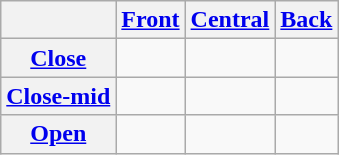<table class="wikitable" style="text-align:center">
<tr>
<th></th>
<th><a href='#'>Front</a></th>
<th><a href='#'>Central</a></th>
<th><a href='#'>Back</a></th>
</tr>
<tr align="center">
<th><a href='#'>Close</a></th>
<td></td>
<td></td>
<td></td>
</tr>
<tr>
<th><a href='#'>Close-mid</a></th>
<td></td>
<td></td>
<td></td>
</tr>
<tr align="center">
<th><a href='#'>Open</a></th>
<td></td>
<td></td>
<td></td>
</tr>
</table>
